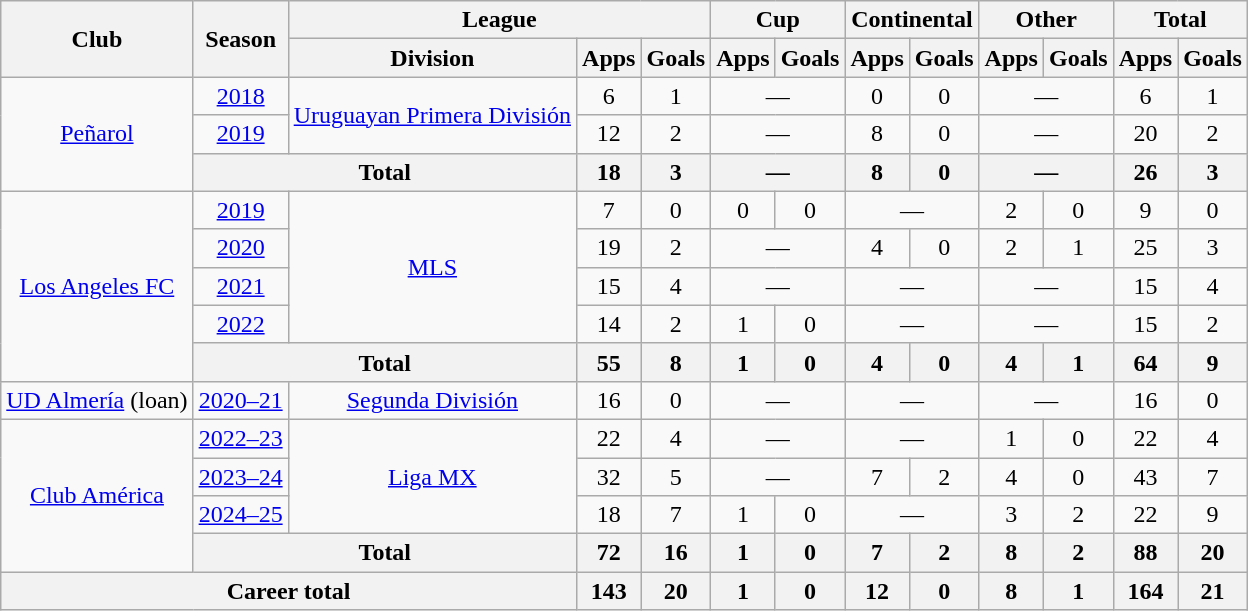<table class="wikitable" Style="text-align: center">
<tr>
<th rowspan="2">Club</th>
<th rowspan="2">Season</th>
<th colspan="3">League</th>
<th colspan="2">Cup</th>
<th colspan="2">Continental</th>
<th colspan="2">Other</th>
<th colspan="2">Total</th>
</tr>
<tr>
<th>Division</th>
<th>Apps</th>
<th>Goals</th>
<th>Apps</th>
<th>Goals</th>
<th>Apps</th>
<th>Goals</th>
<th>Apps</th>
<th>Goals</th>
<th>Apps</th>
<th>Goals</th>
</tr>
<tr>
<td rowspan="3"><a href='#'>Peñarol</a></td>
<td><a href='#'>2018</a></td>
<td rowspan="2"><a href='#'>Uruguayan Primera División</a></td>
<td>6</td>
<td>1</td>
<td colspan="2">—</td>
<td>0</td>
<td>0</td>
<td colspan="2">—</td>
<td>6</td>
<td>1</td>
</tr>
<tr>
<td><a href='#'>2019</a></td>
<td>12</td>
<td>2</td>
<td colspan="2">—</td>
<td>8</td>
<td>0</td>
<td colspan="2">—</td>
<td>20</td>
<td>2</td>
</tr>
<tr>
<th colspan="2">Total</th>
<th>18</th>
<th>3</th>
<th colspan="2">—</th>
<th>8</th>
<th>0</th>
<th colspan="2">—</th>
<th>26</th>
<th>3</th>
</tr>
<tr>
<td rowspan="5"><a href='#'>Los Angeles FC</a></td>
<td><a href='#'>2019</a></td>
<td rowspan="4"><a href='#'>MLS</a></td>
<td>7</td>
<td>0</td>
<td>0</td>
<td>0</td>
<td colspan="2">—</td>
<td>2</td>
<td>0</td>
<td>9</td>
<td>0</td>
</tr>
<tr>
<td><a href='#'>2020</a></td>
<td>19</td>
<td>2</td>
<td colspan="2">—</td>
<td>4</td>
<td>0</td>
<td>2</td>
<td>1</td>
<td>25</td>
<td>3</td>
</tr>
<tr>
<td><a href='#'>2021</a></td>
<td>15</td>
<td>4</td>
<td colspan="2">—</td>
<td colspan="2">—</td>
<td colspan="2">—</td>
<td>15</td>
<td>4</td>
</tr>
<tr>
<td><a href='#'>2022</a></td>
<td>14</td>
<td>2</td>
<td>1</td>
<td>0</td>
<td colspan="2">—</td>
<td colspan="2">—</td>
<td>15</td>
<td>2</td>
</tr>
<tr>
<th colspan=2>Total</th>
<th>55</th>
<th>8</th>
<th>1</th>
<th>0</th>
<th>4</th>
<th>0</th>
<th>4</th>
<th>1</th>
<th>64</th>
<th>9</th>
</tr>
<tr>
<td><a href='#'>UD Almería</a> (loan)</td>
<td><a href='#'>2020–21</a></td>
<td><a href='#'>Segunda División</a></td>
<td>16</td>
<td>0</td>
<td colspan="2">—</td>
<td colspan="2">—</td>
<td colspan="2">—</td>
<td>16</td>
<td>0</td>
</tr>
<tr>
<td rowspan="4"><a href='#'>Club América</a></td>
<td><a href='#'>2022–23</a></td>
<td rowspan="3"><a href='#'>Liga MX</a></td>
<td>22</td>
<td>4</td>
<td colspan="2">—</td>
<td colspan="2">—</td>
<td>1</td>
<td>0</td>
<td>22</td>
<td>4</td>
</tr>
<tr>
<td><a href='#'>2023–24</a></td>
<td>32</td>
<td>5</td>
<td colspan="2">—</td>
<td>7</td>
<td>2</td>
<td>4</td>
<td>0</td>
<td>43</td>
<td>7</td>
</tr>
<tr>
<td><a href='#'>2024–25</a></td>
<td>18</td>
<td>7</td>
<td>1</td>
<td>0</td>
<td colspan="2">—</td>
<td>3</td>
<td>2</td>
<td>22</td>
<td>9</td>
</tr>
<tr>
<th colspan=2>Total</th>
<th>72</th>
<th>16</th>
<th>1</th>
<th>0</th>
<th>7</th>
<th>2</th>
<th>8</th>
<th>2</th>
<th>88</th>
<th>20</th>
</tr>
<tr>
<th colspan="3">Career total</th>
<th>143</th>
<th>20</th>
<th>1</th>
<th>0</th>
<th>12</th>
<th>0</th>
<th>8</th>
<th>1</th>
<th>164</th>
<th>21</th>
</tr>
</table>
